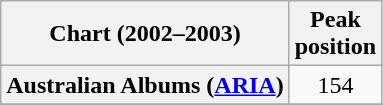<table class="wikitable sortable plainrowheaders">
<tr>
<th scope="col">Chart (2002–2003)</th>
<th scope="col">Peak<br>position</th>
</tr>
<tr>
<th scope="row">Australian Albums (<a href='#'>ARIA</a>)</th>
<td align="center">154</td>
</tr>
<tr>
</tr>
<tr>
</tr>
</table>
